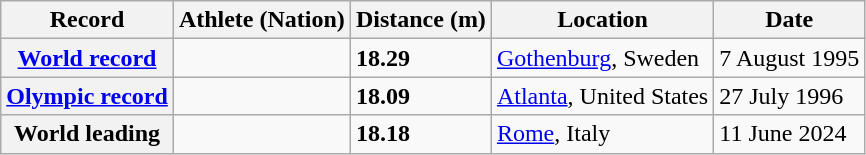<table class="wikitable">
<tr>
<th>Record</th>
<th>Athlete (Nation)</th>
<th>Distance (m)</th>
<th>Location</th>
<th>Date</th>
</tr>
<tr>
<th><a href='#'>World record</a></th>
<td></td>
<td><strong>18.29</strong></td>
<td><a href='#'>Gothenburg</a>, Sweden</td>
<td>7 August 1995</td>
</tr>
<tr>
<th><a href='#'>Olympic record</a></th>
<td></td>
<td><strong>18.09</strong></td>
<td><a href='#'>Atlanta</a>, United States</td>
<td>27 July 1996</td>
</tr>
<tr>
<th>World leading</th>
<td></td>
<td><strong>18.18</strong></td>
<td><a href='#'>Rome</a>, Italy</td>
<td>11 June 2024</td>
</tr>
</table>
